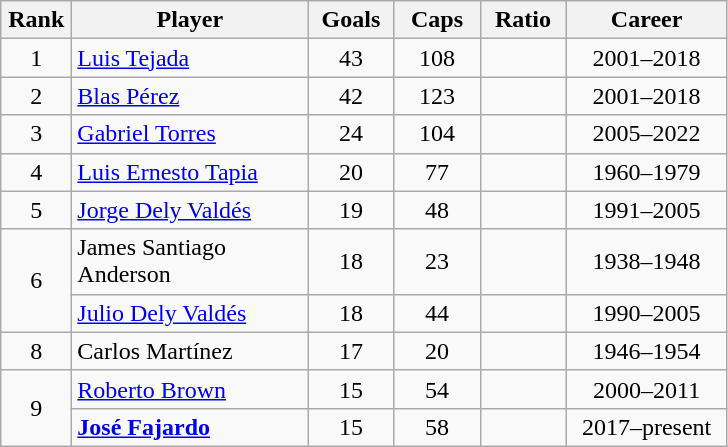<table class="wikitable sortable" style="font-size:100%; text-align:center;">
<tr>
<th width="40">Rank</th>
<th style="width:150px;">Player</th>
<th width="50">Goals</th>
<th width="50">Caps</th>
<th width="50">Ratio</th>
<th style="width:100px;">Career</th>
</tr>
<tr>
<td>1</td>
<td style="text-align:left;"><a href='#'>Luis Tejada</a></td>
<td>43</td>
<td>108</td>
<td></td>
<td>2001–2018</td>
</tr>
<tr>
<td>2</td>
<td style="text-align:left;"><a href='#'>Blas Pérez</a></td>
<td>42</td>
<td>123</td>
<td></td>
<td>2001–2018</td>
</tr>
<tr>
<td>3</td>
<td style="text-align:left;"><a href='#'>Gabriel Torres</a></td>
<td>24</td>
<td>104</td>
<td></td>
<td>2005–2022</td>
</tr>
<tr>
<td>4</td>
<td style="text-align:left;"><a href='#'>Luis Ernesto Tapia</a></td>
<td>20</td>
<td>77</td>
<td></td>
<td>1960–1979</td>
</tr>
<tr>
<td>5</td>
<td style="text-align:left;"><a href='#'>Jorge Dely Valdés</a></td>
<td>19</td>
<td>48</td>
<td></td>
<td>1991–2005</td>
</tr>
<tr>
<td rowspan=2>6</td>
<td style="text-align:left;">James Santiago Anderson</td>
<td>18</td>
<td>23</td>
<td></td>
<td>1938–1948</td>
</tr>
<tr>
<td style="text-align:left;"><a href='#'>Julio Dely Valdés</a></td>
<td>18</td>
<td>44</td>
<td></td>
<td>1990–2005</td>
</tr>
<tr>
<td>8</td>
<td style="text-align:left;">Carlos Martínez</td>
<td>17</td>
<td>20</td>
<td></td>
<td>1946–1954</td>
</tr>
<tr>
<td rowspan=2>9</td>
<td style="text-align:left;"><a href='#'>Roberto Brown</a></td>
<td>15</td>
<td>54</td>
<td></td>
<td>2000–2011</td>
</tr>
<tr>
<td style="text-align:left;"><strong><a href='#'>José Fajardo</a></strong></td>
<td>15</td>
<td>58</td>
<td></td>
<td>2017–present</td>
</tr>
</table>
